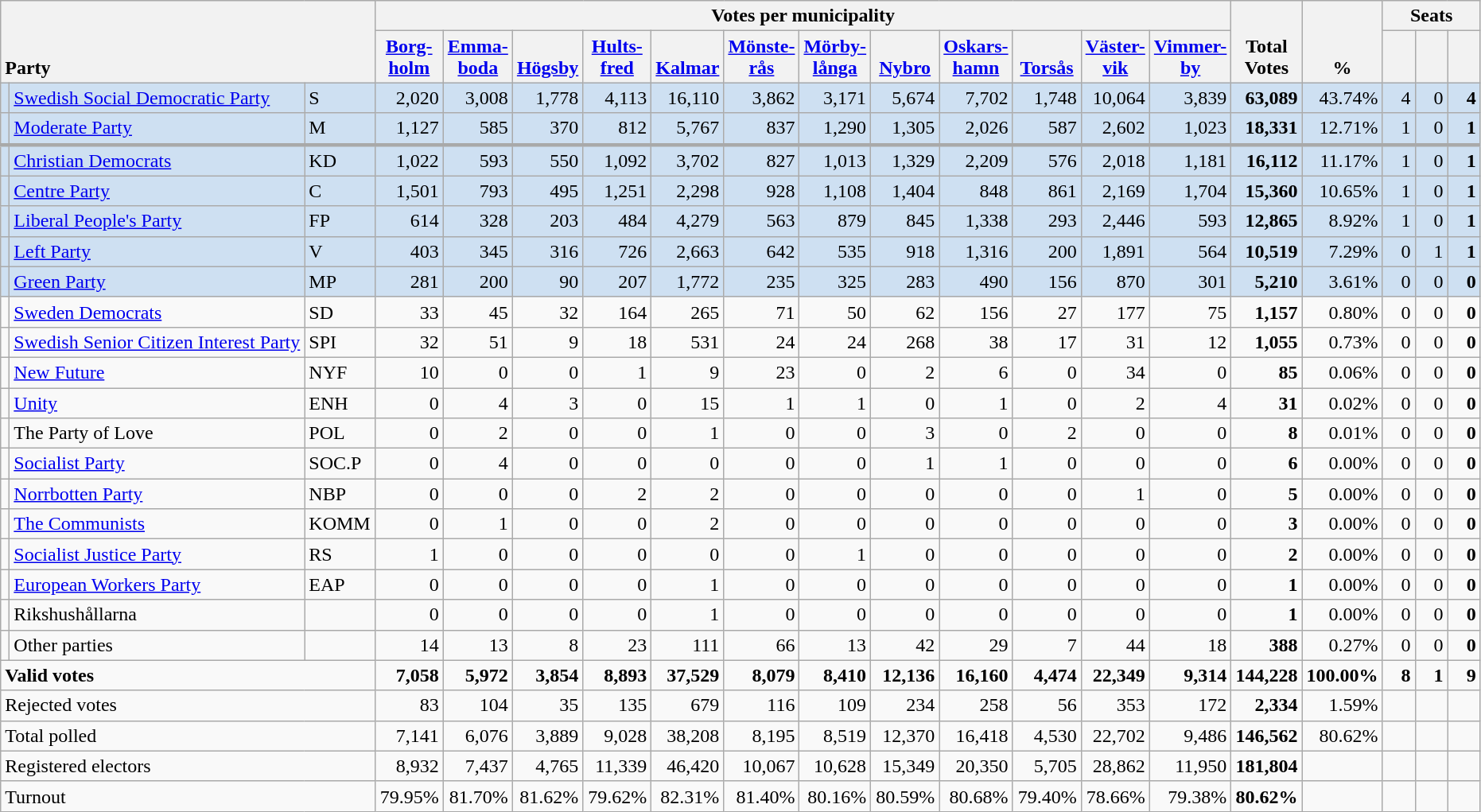<table class="wikitable" border="1" style="text-align:right;">
<tr>
<th style="text-align:left;" valign=bottom rowspan=2 colspan=3>Party</th>
<th colspan=12>Votes per municipality</th>
<th align=center valign=bottom rowspan=2 width="50">Total Votes</th>
<th align=center valign=bottom rowspan=2 width="50">%</th>
<th colspan=3>Seats</th>
</tr>
<tr>
<th align=center valign=bottom width="50"><a href='#'>Borg- holm</a></th>
<th align=center valign=bottom width="50"><a href='#'>Emma- boda</a></th>
<th align=center valign=bottom width="50"><a href='#'>Högsby</a></th>
<th align=center valign=bottom width="50"><a href='#'>Hults- fred</a></th>
<th align=center valign=bottom width="50"><a href='#'>Kalmar</a></th>
<th align=center valign=bottom width="50"><a href='#'>Mönste- rås</a></th>
<th align=center valign=bottom width="50"><a href='#'>Mörby- långa</a></th>
<th align=center valign=bottom width="50"><a href='#'>Nybro</a></th>
<th align=center valign=bottom width="50"><a href='#'>Oskars- hamn</a></th>
<th align=center valign=bottom width="50"><a href='#'>Torsås</a></th>
<th align=center valign=bottom width="50"><a href='#'>Väster- vik</a></th>
<th align=center valign=bottom width="50"><a href='#'>Vimmer- by</a></th>
<th align=center valign=bottom width="20"><small></small></th>
<th align=center valign=bottom width="20"><small><a href='#'></a></small></th>
<th align=center valign=bottom width="20"><small></small></th>
</tr>
<tr style="background:#CEE0F2;">
<td></td>
<td align=left style="white-space: nowrap;"><a href='#'>Swedish Social Democratic Party</a></td>
<td align=left>S</td>
<td>2,020</td>
<td>3,008</td>
<td>1,778</td>
<td>4,113</td>
<td>16,110</td>
<td>3,862</td>
<td>3,171</td>
<td>5,674</td>
<td>7,702</td>
<td>1,748</td>
<td>10,064</td>
<td>3,839</td>
<td><strong>63,089</strong></td>
<td>43.74%</td>
<td>4</td>
<td>0</td>
<td><strong>4</strong></td>
</tr>
<tr style="background:#CEE0F2;">
<td></td>
<td align=left><a href='#'>Moderate Party</a></td>
<td align=left>M</td>
<td>1,127</td>
<td>585</td>
<td>370</td>
<td>812</td>
<td>5,767</td>
<td>837</td>
<td>1,290</td>
<td>1,305</td>
<td>2,026</td>
<td>587</td>
<td>2,602</td>
<td>1,023</td>
<td><strong>18,331</strong></td>
<td>12.71%</td>
<td>1</td>
<td>0</td>
<td><strong>1</strong></td>
</tr>
<tr style="background:#CEE0F2; border-top:3px solid darkgray;">
<td></td>
<td align=left><a href='#'>Christian Democrats</a></td>
<td align=left>KD</td>
<td>1,022</td>
<td>593</td>
<td>550</td>
<td>1,092</td>
<td>3,702</td>
<td>827</td>
<td>1,013</td>
<td>1,329</td>
<td>2,209</td>
<td>576</td>
<td>2,018</td>
<td>1,181</td>
<td><strong>16,112</strong></td>
<td>11.17%</td>
<td>1</td>
<td>0</td>
<td><strong>1</strong></td>
</tr>
<tr style="background:#CEE0F2;">
<td></td>
<td align=left><a href='#'>Centre Party</a></td>
<td align=left>C</td>
<td>1,501</td>
<td>793</td>
<td>495</td>
<td>1,251</td>
<td>2,298</td>
<td>928</td>
<td>1,108</td>
<td>1,404</td>
<td>848</td>
<td>861</td>
<td>2,169</td>
<td>1,704</td>
<td><strong>15,360</strong></td>
<td>10.65%</td>
<td>1</td>
<td>0</td>
<td><strong>1</strong></td>
</tr>
<tr style="background:#CEE0F2;">
<td></td>
<td align=left><a href='#'>Liberal People's Party</a></td>
<td align=left>FP</td>
<td>614</td>
<td>328</td>
<td>203</td>
<td>484</td>
<td>4,279</td>
<td>563</td>
<td>879</td>
<td>845</td>
<td>1,338</td>
<td>293</td>
<td>2,446</td>
<td>593</td>
<td><strong>12,865</strong></td>
<td>8.92%</td>
<td>1</td>
<td>0</td>
<td><strong>1</strong></td>
</tr>
<tr style="background:#CEE0F2;">
<td></td>
<td align=left><a href='#'>Left Party</a></td>
<td align=left>V</td>
<td>403</td>
<td>345</td>
<td>316</td>
<td>726</td>
<td>2,663</td>
<td>642</td>
<td>535</td>
<td>918</td>
<td>1,316</td>
<td>200</td>
<td>1,891</td>
<td>564</td>
<td><strong>10,519</strong></td>
<td>7.29%</td>
<td>0</td>
<td>1</td>
<td><strong>1</strong></td>
</tr>
<tr style="background:#CEE0F2;">
<td></td>
<td align=left><a href='#'>Green Party</a></td>
<td align=left>MP</td>
<td>281</td>
<td>200</td>
<td>90</td>
<td>207</td>
<td>1,772</td>
<td>235</td>
<td>325</td>
<td>283</td>
<td>490</td>
<td>156</td>
<td>870</td>
<td>301</td>
<td><strong>5,210</strong></td>
<td>3.61%</td>
<td>0</td>
<td>0</td>
<td><strong>0</strong></td>
</tr>
<tr>
<td></td>
<td align=left><a href='#'>Sweden Democrats</a></td>
<td align=left>SD</td>
<td>33</td>
<td>45</td>
<td>32</td>
<td>164</td>
<td>265</td>
<td>71</td>
<td>50</td>
<td>62</td>
<td>156</td>
<td>27</td>
<td>177</td>
<td>75</td>
<td><strong>1,157</strong></td>
<td>0.80%</td>
<td>0</td>
<td>0</td>
<td><strong>0</strong></td>
</tr>
<tr>
<td></td>
<td align=left><a href='#'>Swedish Senior Citizen Interest Party</a></td>
<td align=left>SPI</td>
<td>32</td>
<td>51</td>
<td>9</td>
<td>18</td>
<td>531</td>
<td>24</td>
<td>24</td>
<td>268</td>
<td>38</td>
<td>17</td>
<td>31</td>
<td>12</td>
<td><strong>1,055</strong></td>
<td>0.73%</td>
<td>0</td>
<td>0</td>
<td><strong>0</strong></td>
</tr>
<tr>
<td></td>
<td align=left><a href='#'>New Future</a></td>
<td align=left>NYF</td>
<td>10</td>
<td>0</td>
<td>0</td>
<td>1</td>
<td>9</td>
<td>23</td>
<td>0</td>
<td>2</td>
<td>6</td>
<td>0</td>
<td>34</td>
<td>0</td>
<td><strong>85</strong></td>
<td>0.06%</td>
<td>0</td>
<td>0</td>
<td><strong>0</strong></td>
</tr>
<tr>
<td></td>
<td align=left><a href='#'>Unity</a></td>
<td align=left>ENH</td>
<td>0</td>
<td>4</td>
<td>3</td>
<td>0</td>
<td>15</td>
<td>1</td>
<td>1</td>
<td>0</td>
<td>1</td>
<td>0</td>
<td>2</td>
<td>4</td>
<td><strong>31</strong></td>
<td>0.02%</td>
<td>0</td>
<td>0</td>
<td><strong>0</strong></td>
</tr>
<tr>
<td></td>
<td align=left>The Party of Love</td>
<td align=left>POL</td>
<td>0</td>
<td>2</td>
<td>0</td>
<td>0</td>
<td>1</td>
<td>0</td>
<td>0</td>
<td>3</td>
<td>0</td>
<td>2</td>
<td>0</td>
<td>0</td>
<td><strong>8</strong></td>
<td>0.01%</td>
<td>0</td>
<td>0</td>
<td><strong>0</strong></td>
</tr>
<tr>
<td></td>
<td align=left><a href='#'>Socialist Party</a></td>
<td align=left>SOC.P</td>
<td>0</td>
<td>4</td>
<td>0</td>
<td>0</td>
<td>0</td>
<td>0</td>
<td>0</td>
<td>1</td>
<td>1</td>
<td>0</td>
<td>0</td>
<td>0</td>
<td><strong>6</strong></td>
<td>0.00%</td>
<td>0</td>
<td>0</td>
<td><strong>0</strong></td>
</tr>
<tr>
<td></td>
<td align=left><a href='#'>Norrbotten Party</a></td>
<td align=left>NBP</td>
<td>0</td>
<td>0</td>
<td>0</td>
<td>2</td>
<td>2</td>
<td>0</td>
<td>0</td>
<td>0</td>
<td>0</td>
<td>0</td>
<td>1</td>
<td>0</td>
<td><strong>5</strong></td>
<td>0.00%</td>
<td>0</td>
<td>0</td>
<td><strong>0</strong></td>
</tr>
<tr>
<td></td>
<td align=left><a href='#'>The Communists</a></td>
<td align=left>KOMM</td>
<td>0</td>
<td>1</td>
<td>0</td>
<td>0</td>
<td>2</td>
<td>0</td>
<td>0</td>
<td>0</td>
<td>0</td>
<td>0</td>
<td>0</td>
<td>0</td>
<td><strong>3</strong></td>
<td>0.00%</td>
<td>0</td>
<td>0</td>
<td><strong>0</strong></td>
</tr>
<tr>
<td></td>
<td align=left><a href='#'>Socialist Justice Party</a></td>
<td align=left>RS</td>
<td>1</td>
<td>0</td>
<td>0</td>
<td>0</td>
<td>0</td>
<td>0</td>
<td>1</td>
<td>0</td>
<td>0</td>
<td>0</td>
<td>0</td>
<td>0</td>
<td><strong>2</strong></td>
<td>0.00%</td>
<td>0</td>
<td>0</td>
<td><strong>0</strong></td>
</tr>
<tr>
<td></td>
<td align=left><a href='#'>European Workers Party</a></td>
<td align=left>EAP</td>
<td>0</td>
<td>0</td>
<td>0</td>
<td>0</td>
<td>1</td>
<td>0</td>
<td>0</td>
<td>0</td>
<td>0</td>
<td>0</td>
<td>0</td>
<td>0</td>
<td><strong>1</strong></td>
<td>0.00%</td>
<td>0</td>
<td>0</td>
<td><strong>0</strong></td>
</tr>
<tr>
<td></td>
<td align=left>Rikshushållarna</td>
<td></td>
<td>0</td>
<td>0</td>
<td>0</td>
<td>0</td>
<td>1</td>
<td>0</td>
<td>0</td>
<td>0</td>
<td>0</td>
<td>0</td>
<td>0</td>
<td>0</td>
<td><strong>1</strong></td>
<td>0.00%</td>
<td>0</td>
<td>0</td>
<td><strong>0</strong></td>
</tr>
<tr>
<td></td>
<td align=left>Other parties</td>
<td></td>
<td>14</td>
<td>13</td>
<td>8</td>
<td>23</td>
<td>111</td>
<td>66</td>
<td>13</td>
<td>42</td>
<td>29</td>
<td>7</td>
<td>44</td>
<td>18</td>
<td><strong>388</strong></td>
<td>0.27%</td>
<td>0</td>
<td>0</td>
<td><strong>0</strong></td>
</tr>
<tr style="font-weight:bold">
<td align=left colspan=3>Valid votes</td>
<td>7,058</td>
<td>5,972</td>
<td>3,854</td>
<td>8,893</td>
<td>37,529</td>
<td>8,079</td>
<td>8,410</td>
<td>12,136</td>
<td>16,160</td>
<td>4,474</td>
<td>22,349</td>
<td>9,314</td>
<td>144,228</td>
<td>100.00%</td>
<td>8</td>
<td>1</td>
<td>9</td>
</tr>
<tr>
<td align=left colspan=3>Rejected votes</td>
<td>83</td>
<td>104</td>
<td>35</td>
<td>135</td>
<td>679</td>
<td>116</td>
<td>109</td>
<td>234</td>
<td>258</td>
<td>56</td>
<td>353</td>
<td>172</td>
<td><strong>2,334</strong></td>
<td>1.59%</td>
<td></td>
<td></td>
<td></td>
</tr>
<tr>
<td align=left colspan=3>Total polled</td>
<td>7,141</td>
<td>6,076</td>
<td>3,889</td>
<td>9,028</td>
<td>38,208</td>
<td>8,195</td>
<td>8,519</td>
<td>12,370</td>
<td>16,418</td>
<td>4,530</td>
<td>22,702</td>
<td>9,486</td>
<td><strong>146,562</strong></td>
<td>80.62%</td>
<td></td>
<td></td>
<td></td>
</tr>
<tr>
<td align=left colspan=3>Registered electors</td>
<td>8,932</td>
<td>7,437</td>
<td>4,765</td>
<td>11,339</td>
<td>46,420</td>
<td>10,067</td>
<td>10,628</td>
<td>15,349</td>
<td>20,350</td>
<td>5,705</td>
<td>28,862</td>
<td>11,950</td>
<td><strong>181,804</strong></td>
<td></td>
<td></td>
<td></td>
<td></td>
</tr>
<tr>
<td align=left colspan=3>Turnout</td>
<td>79.95%</td>
<td>81.70%</td>
<td>81.62%</td>
<td>79.62%</td>
<td>82.31%</td>
<td>81.40%</td>
<td>80.16%</td>
<td>80.59%</td>
<td>80.68%</td>
<td>79.40%</td>
<td>78.66%</td>
<td>79.38%</td>
<td><strong>80.62%</strong></td>
<td></td>
<td></td>
<td></td>
<td></td>
</tr>
</table>
